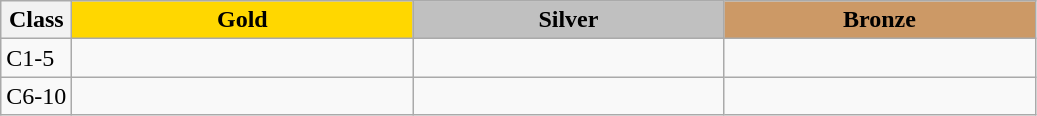<table class=wikitable>
<tr>
<th>Class</th>
<th width=220 style="background:gold;">Gold</th>
<th width=200 style="background:silver;">Silver</th>
<th width=200 style="background:#CC9966;">Bronze</th>
</tr>
<tr>
<td>C1-5<br></td>
<td></td>
<td></td>
<td></td>
</tr>
<tr>
<td>C6-10<br></td>
<td></td>
<td></td>
<td></td>
</tr>
</table>
